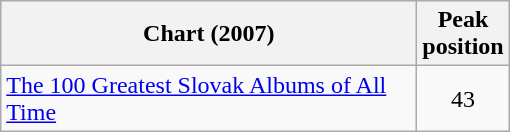<table class="wikitable">
<tr>
<th style="width:270px;">Chart (2007)</th>
<th>Peak<br>position</th>
</tr>
<tr>
<td><a href='#'>The 100 Greatest Slovak Albums of All Time</a></td>
<td style="text-align:center;">43</td>
</tr>
</table>
